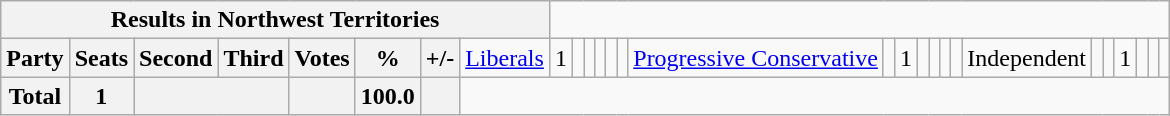<table class="wikitable">
<tr>
<th colspan=9>Results in Northwest Territories</th>
</tr>
<tr>
<th colspan=2>Party</th>
<th>Seats</th>
<th>Second</th>
<th>Third</th>
<th>Votes</th>
<th>%</th>
<th>+/-<br></th>
<td><a href='#'>Liberals</a></td>
<td align="right">1</td>
<td align="right"></td>
<td align="right"></td>
<td align="right"></td>
<td align="right"></td>
<td align="right"><br></td>
<td><a href='#'>Progressive Conservative</a></td>
<td align="right"></td>
<td align="right">1</td>
<td align="right"></td>
<td align="right"></td>
<td align="right"></td>
<td align="right"><br></td>
<td>Independent</td>
<td align="right"></td>
<td align="right"></td>
<td align="right">1</td>
<td align="right"></td>
<td align="right"></td>
<td align="right"></td>
</tr>
<tr>
<th colspan="2">Total</th>
<th>1</th>
<th colspan="2"></th>
<th></th>
<th>100.0</th>
<th></th>
</tr>
</table>
